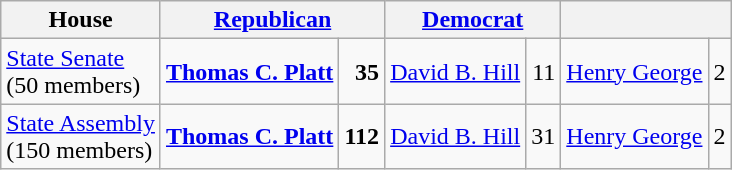<table class=wikitable>
<tr>
<th>House</th>
<th colspan="2"><a href='#'>Republican</a></th>
<th colspan="2"><a href='#'>Democrat</a></th>
<th colspan="2"></th>
</tr>
<tr>
<td><a href='#'>State Senate</a> <br>(50 members)</td>
<td> <strong><a href='#'>Thomas C. Platt</a></strong></td>
<td align="right"><strong>35</strong></td>
<td><a href='#'>David B. Hill</a></td>
<td align="right">11</td>
<td><a href='#'>Henry George</a></td>
<td align="right">2</td>
</tr>
<tr>
<td><a href='#'>State Assembly</a> <br>(150 members)</td>
<td><strong><a href='#'>Thomas C. Platt</a></strong></td>
<td align="right"><strong>112</strong></td>
<td><a href='#'>David B. Hill</a></td>
<td align="right">31</td>
<td><a href='#'>Henry George</a></td>
<td align="right">2</td>
</tr>
</table>
